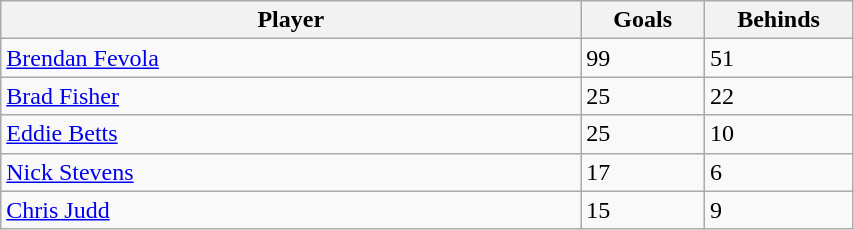<table class="wikitable sortable" width=45%>
<tr bgcolor="#efefef">
<th width=30%>Player</th>
<th width=5%>Goals</th>
<th width=5%>Behinds</th>
</tr>
<tr>
<td><a href='#'>Brendan Fevola</a></td>
<td>99</td>
<td>51</td>
</tr>
<tr>
<td><a href='#'>Brad Fisher</a></td>
<td>25</td>
<td>22</td>
</tr>
<tr>
<td><a href='#'>Eddie Betts</a></td>
<td>25</td>
<td>10</td>
</tr>
<tr>
<td><a href='#'>Nick Stevens</a></td>
<td>17</td>
<td>6</td>
</tr>
<tr>
<td><a href='#'>Chris Judd</a></td>
<td>15</td>
<td>9</td>
</tr>
</table>
